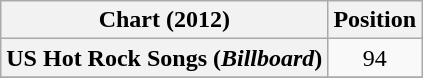<table class="wikitable plainrowheaders sortable">
<tr>
<th>Chart (2012)</th>
<th>Position</th>
</tr>
<tr>
<th scope="row">US Hot Rock Songs (<em>Billboard</em>)</th>
<td style="text-align:center;">94</td>
</tr>
<tr>
</tr>
</table>
